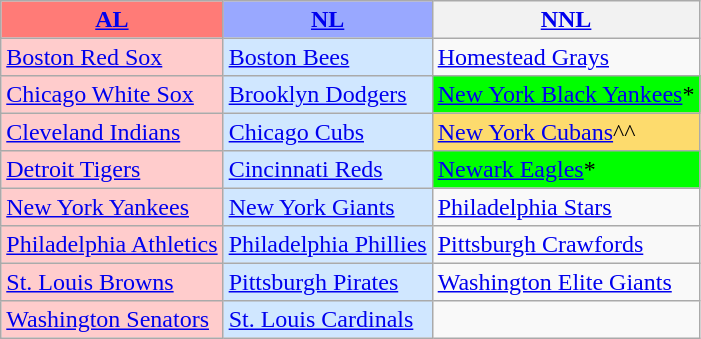<table class="wikitable" style="font-size:100%;line-height:1.1;">
<tr>
<th style="background-color: #FF7B77;"><a href='#'>AL</a></th>
<th style="background-color: #99A8FF;"><a href='#'>NL</a></th>
<th><a href='#'>NNL</a></th>
</tr>
<tr>
<td style="background-color: #FFCCCC;"><a href='#'>Boston Red Sox</a></td>
<td style="background-color: #D0E7FF;"><a href='#'>Boston Bees</a></td>
<td><a href='#'>Homestead Grays</a></td>
</tr>
<tr>
<td style="background-color: #FFCCCC;"><a href='#'>Chicago White Sox</a></td>
<td style="background-color: #D0E7FF;"><a href='#'>Brooklyn Dodgers</a></td>
<td style="background-color: #00FF00;"><a href='#'>New York Black Yankees</a>*</td>
</tr>
<tr>
<td style="background-color: #FFCCCC;"><a href='#'>Cleveland Indians</a></td>
<td style="background-color: #D0E7FF;"><a href='#'>Chicago Cubs</a></td>
<td style="background-color: #FDDB6D;"><a href='#'>New York Cubans</a>^^</td>
</tr>
<tr>
<td style="background-color: #FFCCCC;"><a href='#'>Detroit Tigers</a></td>
<td style="background-color: #D0E7FF;"><a href='#'>Cincinnati Reds</a></td>
<td style="background-color: #00FF00;"><a href='#'>Newark Eagles</a>*</td>
</tr>
<tr>
<td style="background-color: #FFCCCC;"><a href='#'>New York Yankees</a></td>
<td style="background-color: #D0E7FF;"><a href='#'>New York Giants</a></td>
<td><a href='#'>Philadelphia Stars</a></td>
</tr>
<tr>
<td style="background-color: #FFCCCC;"><a href='#'>Philadelphia Athletics</a></td>
<td style="background-color: #D0E7FF;"><a href='#'>Philadelphia Phillies</a></td>
<td><a href='#'>Pittsburgh Crawfords</a></td>
</tr>
<tr>
<td style="background-color: #FFCCCC;"><a href='#'>St. Louis Browns</a></td>
<td style="background-color: #D0E7FF;"><a href='#'>Pittsburgh Pirates</a></td>
<td><a href='#'>Washington Elite Giants</a></td>
</tr>
<tr>
<td style="background-color: #FFCCCC;"><a href='#'>Washington Senators</a></td>
<td style="background-color: #D0E7FF;"><a href='#'>St. Louis Cardinals</a></td>
<td></td>
</tr>
</table>
